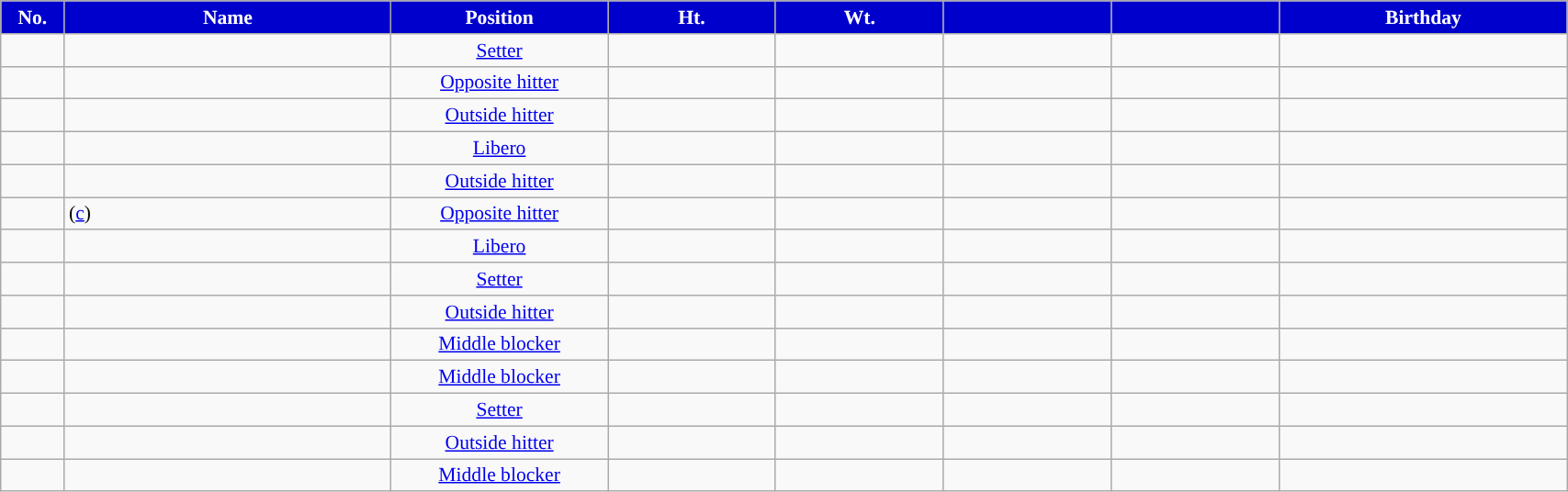<table class="wikitable sortable" style="font-size:90%; text-align:center; width:90%;">
<tr>
<th style="background:#0000CD; color:white; text-align: center"><strong>No.</strong></th>
<th style="width:16em; background:#0000CD; color:white;">Name</th>
<th style="background:#0000CD; color:white; text-align: center"><strong>Position</strong></th>
<th style="width:8em; background:#0000CD; color:white;">Ht.</th>
<th style="width:8em; background:#0000CD; color:white;">Wt.</th>
<th style="width:8em; background:#0000CD; color:white;"></th>
<th style="width:8em; background:#0000CD; color:white;"></th>
<th style="width:14em; background:#0000CD; color:white;">Birthday</th>
</tr>
<tr>
<td></td>
<td align=left> </td>
<td><a href='#'>Setter</a></td>
<td></td>
<td></td>
<td></td>
<td></td>
<td align=right></td>
</tr>
<tr>
<td></td>
<td align=left> </td>
<td><a href='#'>Opposite hitter</a></td>
<td></td>
<td></td>
<td></td>
<td></td>
<td align=right></td>
</tr>
<tr>
<td></td>
<td align=left> </td>
<td><a href='#'>Outside hitter</a></td>
<td></td>
<td></td>
<td></td>
<td></td>
<td align=right></td>
</tr>
<tr>
<td></td>
<td align=left> </td>
<td><a href='#'>Libero</a></td>
<td></td>
<td></td>
<td></td>
<td></td>
<td align=right></td>
</tr>
<tr>
<td></td>
<td align=left> </td>
<td><a href='#'>Outside hitter</a></td>
<td></td>
<td></td>
<td></td>
<td></td>
<td align=right></td>
</tr>
<tr>
<td></td>
<td align=left>  (<a href='#'>c</a>)</td>
<td><a href='#'>Opposite hitter</a></td>
<td></td>
<td></td>
<td></td>
<td></td>
<td align=right></td>
</tr>
<tr>
<td></td>
<td align=left> </td>
<td><a href='#'>Libero</a></td>
<td></td>
<td></td>
<td></td>
<td></td>
<td align=right></td>
</tr>
<tr>
<td></td>
<td align=left> </td>
<td><a href='#'>Setter</a></td>
<td></td>
<td></td>
<td></td>
<td></td>
<td align=right></td>
</tr>
<tr>
<td></td>
<td align=left> </td>
<td><a href='#'>Outside hitter</a></td>
<td></td>
<td></td>
<td></td>
<td></td>
<td align=right></td>
</tr>
<tr>
<td></td>
<td align=left> </td>
<td><a href='#'>Middle blocker</a></td>
<td></td>
<td></td>
<td></td>
<td></td>
<td align=right></td>
</tr>
<tr>
<td></td>
<td align=left> </td>
<td><a href='#'>Middle blocker</a></td>
<td></td>
<td></td>
<td></td>
<td></td>
<td align=right></td>
</tr>
<tr>
<td></td>
<td align=left> </td>
<td><a href='#'>Setter</a></td>
<td></td>
<td></td>
<td></td>
<td></td>
<td align=right></td>
</tr>
<tr>
<td></td>
<td align=left> </td>
<td><a href='#'>Outside hitter</a></td>
<td></td>
<td></td>
<td></td>
<td></td>
<td align=right></td>
</tr>
<tr>
<td></td>
<td align=left> </td>
<td><a href='#'>Middle blocker</a></td>
<td></td>
<td></td>
<td></td>
<td></td>
<td align=right></td>
</tr>
</table>
